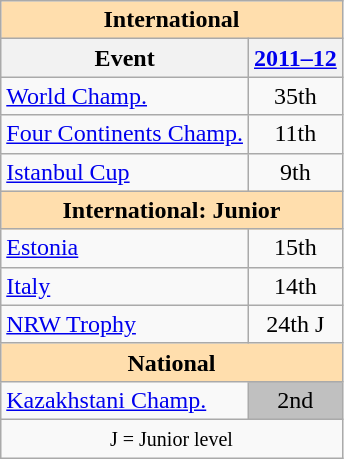<table class="wikitable" style="text-align:center">
<tr>
<th style="background-color: #ffdead; " colspan=2 align=center>International</th>
</tr>
<tr>
<th>Event</th>
<th><a href='#'>2011–12</a></th>
</tr>
<tr>
<td align=left><a href='#'>World Champ.</a></td>
<td>35th</td>
</tr>
<tr>
<td align=left><a href='#'>Four Continents Champ.</a></td>
<td>11th</td>
</tr>
<tr>
<td align=left><a href='#'>Istanbul Cup</a></td>
<td>9th</td>
</tr>
<tr>
<th style="background-color: #ffdead; " colspan=2 align=center>International: Junior</th>
</tr>
<tr>
<td align=left> <a href='#'>Estonia</a></td>
<td>15th</td>
</tr>
<tr>
<td align=left> <a href='#'>Italy</a></td>
<td>14th</td>
</tr>
<tr>
<td align=left><a href='#'>NRW Trophy</a></td>
<td>24th J</td>
</tr>
<tr>
<th style="background-color: #ffdead; " colspan=2 align=center>National</th>
</tr>
<tr>
<td align=left><a href='#'>Kazakhstani Champ.</a></td>
<td bgcolor=silver>2nd</td>
</tr>
<tr>
<td colspan=2 align=center><small> J = Junior level </small></td>
</tr>
</table>
